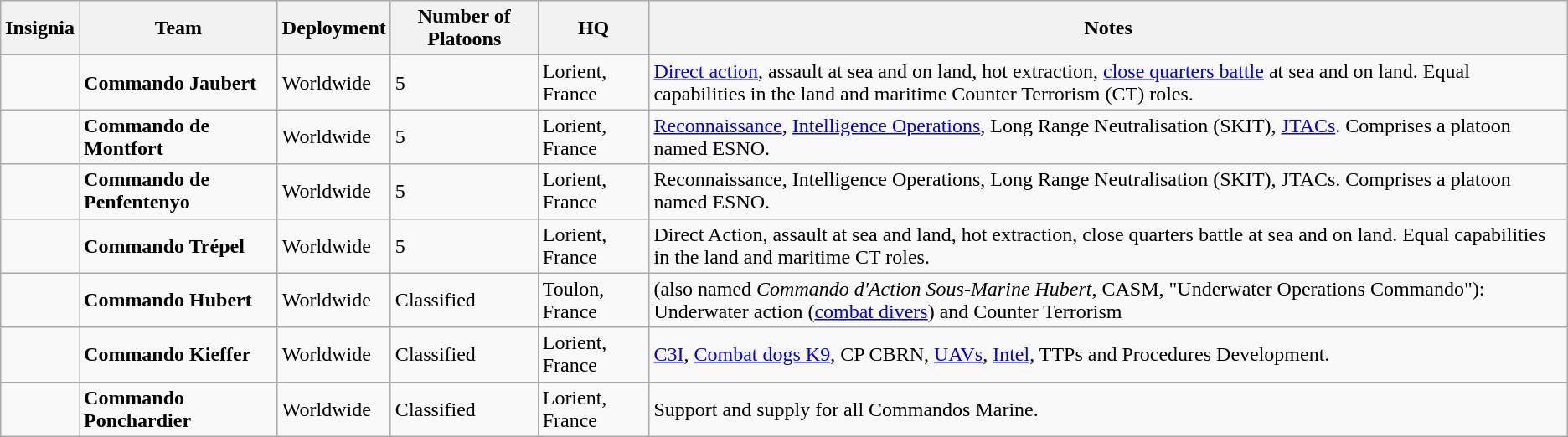<table class="wikitable centre">
<tr>
<th>Insignia</th>
<th>Team</th>
<th>Deployment</th>
<th>Number of Platoons</th>
<th>HQ</th>
<th>Notes</th>
</tr>
<tr>
<td></td>
<td><strong>Commando Jaubert</strong></td>
<td>Worldwide</td>
<td>5</td>
<td>Lorient, France</td>
<td><a href='#'>Direct action</a>, assault at sea and on land, hot extraction, <a href='#'>close quarters battle</a> at sea and on land. Equal capabilities in the land and maritime Counter Terrorism (CT) roles.</td>
</tr>
<tr>
<td></td>
<td><strong>Commando de Montfort</strong></td>
<td>Worldwide</td>
<td>5</td>
<td>Lorient, France</td>
<td><a href='#'>Reconnaissance</a>, <a href='#'>Intelligence Operations</a>, Long Range Neutralisation (SKIT), <a href='#'>JTACs</a>.  Comprises a platoon named ESNO.</td>
</tr>
<tr>
<td></td>
<td><strong>Commando de Penfentenyo</strong></td>
<td>Worldwide</td>
<td>5</td>
<td>Lorient, France</td>
<td>Reconnaissance, Intelligence Operations, Long Range Neutralisation (SKIT), JTACs. Comprises a platoon named ESNO.</td>
</tr>
<tr>
<td></td>
<td><strong>Commando Trépel</strong></td>
<td>Worldwide</td>
<td>5</td>
<td>Lorient, France</td>
<td>Direct Action, assault at sea and land, hot extraction, close quarters battle at sea and on land. Equal capabilities in the land and maritime CT roles.</td>
</tr>
<tr>
<td></td>
<td><strong>Commando Hubert</strong></td>
<td>Worldwide</td>
<td>Classified</td>
<td>Toulon, France</td>
<td>(also named <em>Commando d'Action Sous-Marine Hubert</em>, CASM, "Underwater Operations Commando"): Underwater action (<a href='#'>combat divers</a>) and Counter Terrorism</td>
</tr>
<tr>
<td></td>
<td><strong>Commando Kieffer</strong></td>
<td>Worldwide</td>
<td>Classified</td>
<td>Lorient, France</td>
<td><a href='#'>C3I</a>, <a href='#'>Combat dogs K9</a>, CP CBRN, <a href='#'>UAVs</a>, <a href='#'>Intel</a>, TTPs and Procedures Development.</td>
</tr>
<tr>
<td></td>
<td><strong>Commando Ponchardier</strong></td>
<td>Worldwide</td>
<td>Classified</td>
<td>Lorient, France</td>
<td>Support and supply for all Commandos Marine.</td>
</tr>
</table>
